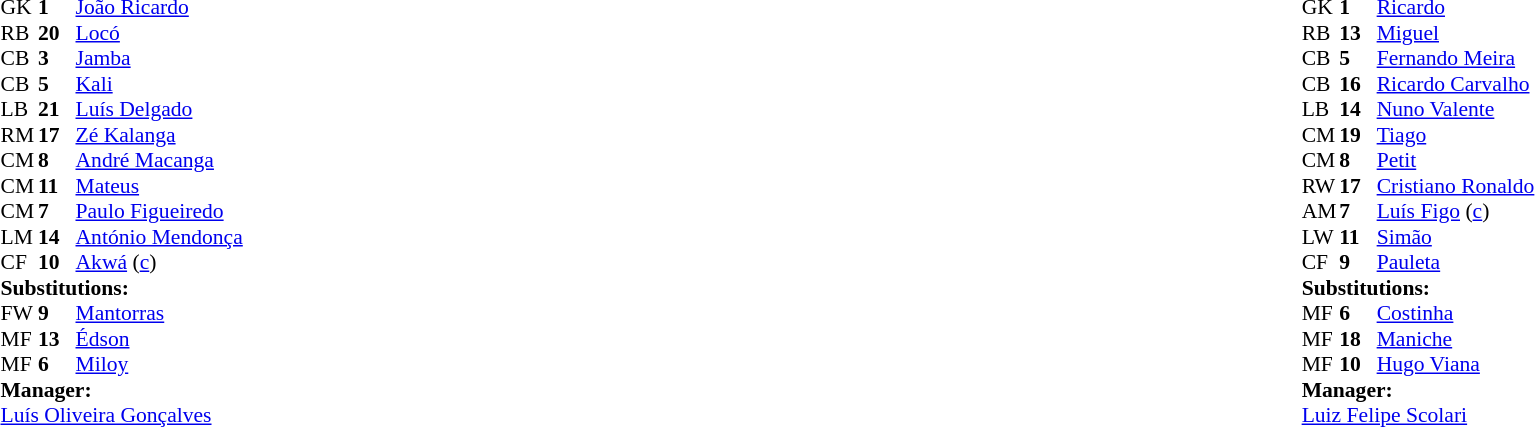<table width="100%">
<tr>
<td valign="top" width="40%"><br><table style="font-size: 90%" cellspacing="0" cellpadding="0">
<tr>
<th width="25"></th>
<th width="25"></th>
</tr>
<tr>
<td>GK</td>
<td><strong>1</strong></td>
<td><a href='#'>João Ricardo</a></td>
</tr>
<tr>
<td>RB</td>
<td><strong>20</strong></td>
<td><a href='#'>Locó</a></td>
<td></td>
</tr>
<tr>
<td>CB</td>
<td><strong>3</strong></td>
<td><a href='#'>Jamba</a></td>
<td></td>
</tr>
<tr>
<td>CB</td>
<td><strong>5</strong></td>
<td><a href='#'>Kali</a></td>
</tr>
<tr>
<td>LB</td>
<td><strong>21</strong></td>
<td><a href='#'>Luís Delgado</a></td>
</tr>
<tr>
<td>RM</td>
<td><strong>17</strong></td>
<td><a href='#'>Zé Kalanga</a></td>
<td></td>
<td></td>
</tr>
<tr>
<td>CM</td>
<td><strong>8</strong></td>
<td><a href='#'>André Macanga</a></td>
<td></td>
</tr>
<tr>
<td>CM</td>
<td><strong>11</strong></td>
<td><a href='#'>Mateus</a></td>
</tr>
<tr>
<td>CM</td>
<td><strong>7</strong></td>
<td><a href='#'>Paulo Figueiredo</a></td>
<td></td>
<td></td>
</tr>
<tr>
<td>LM</td>
<td><strong>14</strong></td>
<td><a href='#'>António Mendonça</a></td>
</tr>
<tr>
<td>CF</td>
<td><strong>10</strong></td>
<td><a href='#'>Akwá</a> (<a href='#'>c</a>)</td>
<td></td>
<td></td>
</tr>
<tr>
<td colspan=3><strong>Substitutions:</strong></td>
</tr>
<tr>
<td>FW</td>
<td><strong>9</strong></td>
<td><a href='#'>Mantorras</a></td>
<td></td>
<td></td>
</tr>
<tr>
<td>MF</td>
<td><strong>13</strong></td>
<td><a href='#'>Édson</a></td>
<td></td>
<td></td>
</tr>
<tr>
<td>MF</td>
<td><strong>6</strong></td>
<td><a href='#'>Miloy</a></td>
<td></td>
<td></td>
</tr>
<tr>
<td colspan=3><strong>Manager:</strong></td>
</tr>
<tr>
<td colspan="4"><a href='#'>Luís Oliveira Gonçalves</a></td>
</tr>
</table>
</td>
<td valign="top"></td>
<td valign="top" width="50%"><br><table style="font-size: 90%" cellspacing="0" cellpadding="0" align="center">
<tr>
<th width="25"></th>
<th width="25"></th>
</tr>
<tr>
<td>GK</td>
<td><strong>1</strong></td>
<td><a href='#'>Ricardo</a></td>
</tr>
<tr>
<td>RB</td>
<td><strong>13</strong></td>
<td><a href='#'>Miguel</a></td>
</tr>
<tr>
<td>CB</td>
<td><strong>5</strong></td>
<td><a href='#'>Fernando Meira</a></td>
</tr>
<tr>
<td>CB</td>
<td><strong>16</strong></td>
<td><a href='#'>Ricardo Carvalho</a></td>
</tr>
<tr>
<td>LB</td>
<td><strong>14</strong></td>
<td><a href='#'>Nuno Valente</a></td>
<td></td>
</tr>
<tr>
<td>CM</td>
<td><strong>19</strong></td>
<td><a href='#'>Tiago</a></td>
<td></td>
<td></td>
</tr>
<tr>
<td>CM</td>
<td><strong>8</strong></td>
<td><a href='#'>Petit</a></td>
<td></td>
<td></td>
</tr>
<tr>
<td>RW</td>
<td><strong>17</strong></td>
<td><a href='#'>Cristiano Ronaldo</a></td>
<td></td>
<td></td>
</tr>
<tr>
<td>AM</td>
<td><strong>7</strong></td>
<td><a href='#'>Luís Figo</a> (<a href='#'>c</a>)</td>
</tr>
<tr>
<td>LW</td>
<td><strong>11</strong></td>
<td><a href='#'>Simão</a></td>
</tr>
<tr>
<td>CF</td>
<td><strong>9</strong></td>
<td><a href='#'>Pauleta</a></td>
</tr>
<tr>
<td colspan=3><strong>Substitutions:</strong></td>
</tr>
<tr>
<td>MF</td>
<td><strong>6</strong></td>
<td><a href='#'>Costinha</a></td>
<td></td>
<td></td>
</tr>
<tr>
<td>MF</td>
<td><strong>18</strong></td>
<td><a href='#'>Maniche</a></td>
<td></td>
<td></td>
</tr>
<tr>
<td>MF</td>
<td><strong>10</strong></td>
<td><a href='#'>Hugo Viana</a></td>
<td></td>
<td></td>
</tr>
<tr>
<td colspan=3><strong>Manager:</strong></td>
</tr>
<tr>
<td colspan="4"> <a href='#'>Luiz Felipe Scolari</a></td>
</tr>
</table>
</td>
</tr>
</table>
